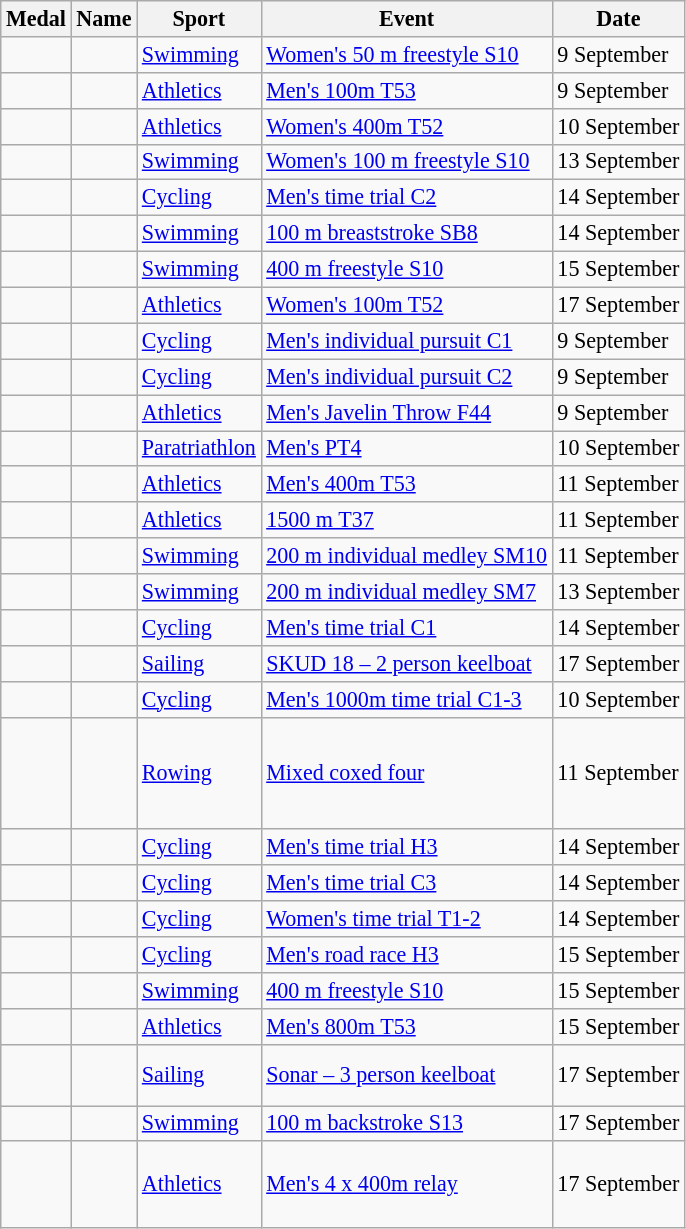<table class="wikitable sortable" style="font-size:92%">
<tr>
<th>Medal</th>
<th>Name</th>
<th>Sport</th>
<th>Event</th>
<th>Date</th>
</tr>
<tr>
<td></td>
<td></td>
<td><a href='#'>Swimming</a></td>
<td><a href='#'>Women's 50 m freestyle S10</a></td>
<td>9 September</td>
</tr>
<tr>
<td></td>
<td></td>
<td><a href='#'>Athletics</a></td>
<td><a href='#'>Men's 100m T53</a></td>
<td>9 September</td>
</tr>
<tr>
<td></td>
<td></td>
<td><a href='#'>Athletics</a></td>
<td><a href='#'>Women's 400m T52</a></td>
<td>10 September</td>
</tr>
<tr>
<td></td>
<td></td>
<td><a href='#'>Swimming</a></td>
<td><a href='#'>Women's 100 m freestyle S10</a></td>
<td>13 September</td>
</tr>
<tr>
<td></td>
<td></td>
<td><a href='#'>Cycling</a></td>
<td><a href='#'>Men's time trial C2</a></td>
<td>14 September</td>
</tr>
<tr>
<td></td>
<td></td>
<td><a href='#'>Swimming</a></td>
<td><a href='#'>100 m breaststroke SB8</a></td>
<td>14 September</td>
</tr>
<tr>
<td></td>
<td></td>
<td><a href='#'>Swimming</a></td>
<td><a href='#'>400 m freestyle S10</a></td>
<td>15 September</td>
</tr>
<tr>
<td></td>
<td></td>
<td><a href='#'>Athletics</a></td>
<td><a href='#'>Women's 100m T52</a></td>
<td>17 September</td>
</tr>
<tr>
<td></td>
<td></td>
<td><a href='#'>Cycling</a></td>
<td><a href='#'>Men's individual pursuit C1</a></td>
<td>9 September</td>
</tr>
<tr>
<td></td>
<td></td>
<td><a href='#'>Cycling</a></td>
<td><a href='#'>Men's individual pursuit C2</a></td>
<td>9 September</td>
</tr>
<tr>
<td></td>
<td></td>
<td><a href='#'>Athletics</a></td>
<td><a href='#'>Men's Javelin Throw F44</a></td>
<td>9 September</td>
</tr>
<tr>
<td></td>
<td></td>
<td><a href='#'>Paratriathlon</a></td>
<td><a href='#'>Men's PT4</a></td>
<td>10 September</td>
</tr>
<tr>
<td></td>
<td></td>
<td><a href='#'>Athletics</a></td>
<td><a href='#'>Men's 400m T53</a></td>
<td>11 September</td>
</tr>
<tr>
<td></td>
<td></td>
<td><a href='#'>Athletics</a></td>
<td><a href='#'>1500 m T37</a></td>
<td>11 September</td>
</tr>
<tr>
<td></td>
<td></td>
<td><a href='#'>Swimming</a></td>
<td><a href='#'>200 m individual medley SM10</a></td>
<td>11 September</td>
</tr>
<tr>
<td></td>
<td></td>
<td><a href='#'>Swimming</a></td>
<td><a href='#'>200 m individual medley SM7</a></td>
<td>13 September</td>
</tr>
<tr>
<td></td>
<td></td>
<td><a href='#'>Cycling</a></td>
<td><a href='#'>Men's time trial C1</a></td>
<td>14 September</td>
</tr>
<tr>
<td></td>
<td><br> </td>
<td><a href='#'>Sailing</a></td>
<td><a href='#'>SKUD 18 – 2 person keelboat</a></td>
<td>17 September</td>
</tr>
<tr>
<td></td>
<td></td>
<td><a href='#'>Cycling</a></td>
<td><a href='#'>Men's 1000m time trial C1-3</a></td>
<td>10 September</td>
</tr>
<tr>
<td></td>
<td><br> <br> <br> <br> </td>
<td><a href='#'>Rowing</a></td>
<td><a href='#'>Mixed coxed four</a></td>
<td>11 September</td>
</tr>
<tr>
<td></td>
<td></td>
<td><a href='#'>Cycling</a></td>
<td><a href='#'>Men's time trial H3</a></td>
<td>14 September</td>
</tr>
<tr>
<td></td>
<td></td>
<td><a href='#'>Cycling</a></td>
<td><a href='#'>Men's time trial C3</a></td>
<td>14 September</td>
</tr>
<tr>
<td></td>
<td></td>
<td><a href='#'>Cycling</a></td>
<td><a href='#'>Women's time trial T1-2</a></td>
<td>14 September</td>
</tr>
<tr>
<td></td>
<td></td>
<td><a href='#'>Cycling</a></td>
<td><a href='#'>Men's road race H3</a></td>
<td>15 September</td>
</tr>
<tr>
<td></td>
<td></td>
<td><a href='#'>Swimming</a></td>
<td><a href='#'>400 m freestyle S10</a></td>
<td>15 September</td>
</tr>
<tr>
<td></td>
<td></td>
<td><a href='#'>Athletics</a></td>
<td><a href='#'>Men's 800m T53</a></td>
<td>15 September</td>
</tr>
<tr>
<td></td>
<td><br> <br> </td>
<td><a href='#'>Sailing</a></td>
<td><a href='#'>Sonar – 3 person keelboat</a></td>
<td>17 September</td>
</tr>
<tr>
<td></td>
<td></td>
<td><a href='#'>Swimming</a></td>
<td><a href='#'>100 m backstroke S13</a></td>
<td>17 September</td>
</tr>
<tr>
<td></td>
<td><br> <br> <br></td>
<td><a href='#'>Athletics</a></td>
<td><a href='#'>Men's 4 x 400m relay</a></td>
<td>17 September</td>
</tr>
</table>
